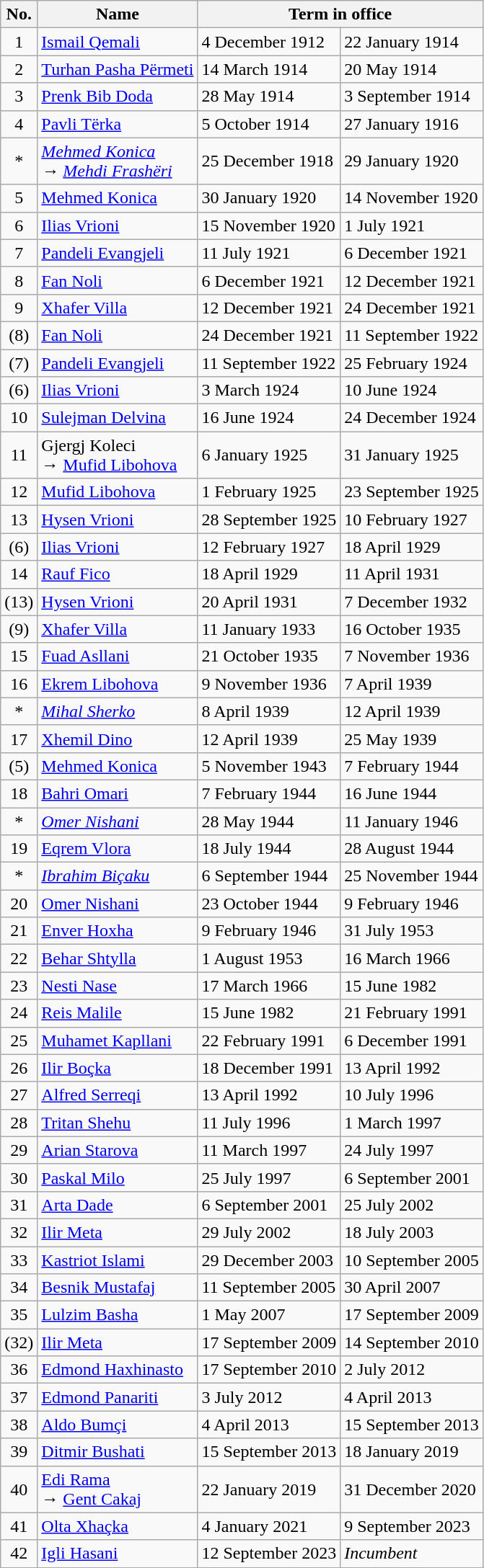<table class="wikitable">
<tr style="text-align:center">
<th>No.</th>
<th>Name</th>
<th colspan="2">Term in office</th>
</tr>
<tr>
<td align="center">1</td>
<td><a href='#'>Ismail Qemali</a></td>
<td>4 December 1912</td>
<td>22 January 1914</td>
</tr>
<tr>
<td align="center">2</td>
<td><a href='#'>Turhan Pasha Përmeti</a></td>
<td>14 March 1914</td>
<td>20 May 1914</td>
</tr>
<tr>
<td align="center">3</td>
<td><a href='#'>Prenk Bib Doda</a></td>
<td>28 May 1914</td>
<td>3 September 1914</td>
</tr>
<tr>
<td align="center">4</td>
<td><a href='#'>Pavli Tërka</a></td>
<td>5 October 1914</td>
<td>27 January 1916</td>
</tr>
<tr>
<td align="center">*</td>
<td><em><a href='#'>Mehmed Konica</a><br>→ <a href='#'>Mehdi Frashëri</a></em></td>
<td>25 December 1918</td>
<td>29 January 1920</td>
</tr>
<tr>
<td align="center">5</td>
<td><a href='#'>Mehmed Konica</a></td>
<td>30 January 1920</td>
<td>14 November 1920</td>
</tr>
<tr>
<td align="center">6</td>
<td><a href='#'>Ilias Vrioni</a></td>
<td>15 November 1920</td>
<td>1 July 1921</td>
</tr>
<tr>
<td align="center">7</td>
<td><a href='#'>Pandeli Evangjeli</a></td>
<td>11 July 1921</td>
<td>6 December 1921</td>
</tr>
<tr>
<td align="center">8</td>
<td><a href='#'>Fan Noli</a></td>
<td>6 December 1921</td>
<td>12 December 1921</td>
</tr>
<tr>
<td align="center">9</td>
<td><a href='#'>Xhafer Villa</a></td>
<td>12 December 1921</td>
<td>24 December 1921</td>
</tr>
<tr>
<td align="center">(8)</td>
<td><a href='#'>Fan Noli</a></td>
<td>24 December 1921</td>
<td>11 September 1922</td>
</tr>
<tr>
<td align="center">(7)</td>
<td><a href='#'>Pandeli Evangjeli</a></td>
<td>11 September 1922</td>
<td>25 February 1924</td>
</tr>
<tr>
<td align="center">(6)</td>
<td><a href='#'>Ilias Vrioni</a></td>
<td>3 March 1924</td>
<td>10 June 1924</td>
</tr>
<tr>
<td align="center">10</td>
<td><a href='#'>Sulejman Delvina</a></td>
<td>16 June 1924</td>
<td>24 December 1924</td>
</tr>
<tr>
<td align="center">11</td>
<td>Gjergj Koleci<br>→ <a href='#'>Mufid Libohova</a></td>
<td>6 January 1925</td>
<td>31 January 1925</td>
</tr>
<tr>
<td align="center">12</td>
<td><a href='#'>Mufid Libohova</a></td>
<td>1 February 1925</td>
<td>23 September 1925</td>
</tr>
<tr>
<td align="center">13</td>
<td><a href='#'>Hysen Vrioni</a></td>
<td>28 September 1925</td>
<td>10 February 1927</td>
</tr>
<tr>
<td align="center">(6)</td>
<td><a href='#'>Ilias Vrioni</a></td>
<td>12 February 1927</td>
<td>18 April 1929</td>
</tr>
<tr>
<td align="center">14</td>
<td><a href='#'>Rauf Fico</a></td>
<td>18 April 1929</td>
<td>11 April 1931</td>
</tr>
<tr>
<td align="center">(13)</td>
<td><a href='#'>Hysen Vrioni</a></td>
<td>20 April 1931</td>
<td>7 December 1932</td>
</tr>
<tr>
<td align="center">(9)</td>
<td><a href='#'>Xhafer Villa</a></td>
<td>11 January 1933</td>
<td>16 October 1935</td>
</tr>
<tr>
<td align="center">15</td>
<td><a href='#'>Fuad Asllani</a></td>
<td>21 October 1935</td>
<td>7 November 1936</td>
</tr>
<tr>
<td align="center">16</td>
<td><a href='#'>Ekrem Libohova</a></td>
<td>9 November 1936</td>
<td>7 April 1939</td>
</tr>
<tr>
<td align="center">*</td>
<td><em><a href='#'>Mihal Sherko</a></em></td>
<td>8 April 1939</td>
<td>12 April 1939</td>
</tr>
<tr>
<td align="center">17</td>
<td><a href='#'>Xhemil Dino</a></td>
<td>12 April 1939</td>
<td>25 May 1939</td>
</tr>
<tr>
<td align="center">(5)</td>
<td><a href='#'>Mehmed Konica</a></td>
<td>5 November 1943</td>
<td>7 February 1944</td>
</tr>
<tr>
<td align="center">18</td>
<td><a href='#'>Bahri Omari</a></td>
<td>7 February 1944</td>
<td>16 June 1944</td>
</tr>
<tr>
<td align="center">*</td>
<td><em><a href='#'>Omer Nishani</a></em></td>
<td>28 May 1944</td>
<td>11 January 1946</td>
</tr>
<tr>
<td align="center">19</td>
<td><a href='#'>Eqrem Vlora</a></td>
<td>18 July 1944</td>
<td>28 August 1944</td>
</tr>
<tr>
<td align="center">*</td>
<td><em><a href='#'>Ibrahim Biçaku</a></em></td>
<td>6 September 1944</td>
<td>25 November 1944</td>
</tr>
<tr>
<td align="center">20</td>
<td><a href='#'>Omer Nishani</a></td>
<td>23 October 1944</td>
<td>9 February 1946</td>
</tr>
<tr>
<td align="center">21</td>
<td><a href='#'>Enver Hoxha</a></td>
<td>9 February 1946</td>
<td>31 July 1953</td>
</tr>
<tr>
<td align="center">22</td>
<td><a href='#'>Behar Shtylla</a></td>
<td>1 August 1953</td>
<td>16 March 1966</td>
</tr>
<tr>
<td align="center">23</td>
<td><a href='#'>Nesti Nase</a></td>
<td>17 March 1966</td>
<td>15 June 1982</td>
</tr>
<tr>
<td align="center">24</td>
<td><a href='#'>Reis Malile</a></td>
<td>15 June 1982</td>
<td>21 February 1991</td>
</tr>
<tr>
<td align="center">25</td>
<td><a href='#'>Muhamet Kapllani</a></td>
<td>22 February 1991</td>
<td>6 December 1991</td>
</tr>
<tr>
<td align="center">26</td>
<td><a href='#'>Ilir Boçka</a></td>
<td>18 December 1991</td>
<td>13 April 1992</td>
</tr>
<tr>
<td align="center">27</td>
<td><a href='#'>Alfred Serreqi</a></td>
<td>13 April 1992</td>
<td>10 July 1996</td>
</tr>
<tr>
<td align="center">28</td>
<td><a href='#'>Tritan Shehu</a></td>
<td>11 July 1996</td>
<td>1 March 1997</td>
</tr>
<tr>
<td align="center">29</td>
<td><a href='#'>Arian Starova</a></td>
<td>11 March 1997</td>
<td>24 July 1997</td>
</tr>
<tr>
<td align="center">30</td>
<td><a href='#'>Paskal Milo</a></td>
<td>25 July 1997</td>
<td>6 September 2001</td>
</tr>
<tr>
<td align="center">31</td>
<td><a href='#'>Arta Dade</a></td>
<td>6 September 2001</td>
<td>25 July 2002</td>
</tr>
<tr>
<td align="center">32</td>
<td><a href='#'>Ilir Meta</a></td>
<td>29 July 2002</td>
<td>18 July 2003</td>
</tr>
<tr>
<td align="center">33</td>
<td><a href='#'>Kastriot Islami</a></td>
<td>29 December 2003</td>
<td>10 September 2005</td>
</tr>
<tr>
<td align="center">34</td>
<td><a href='#'>Besnik Mustafaj</a></td>
<td>11 September 2005</td>
<td>30 April 2007</td>
</tr>
<tr>
<td align="center">35</td>
<td><a href='#'>Lulzim Basha</a></td>
<td>1 May 2007</td>
<td>17 September 2009</td>
</tr>
<tr>
<td align="center">(32)</td>
<td><a href='#'>Ilir Meta</a></td>
<td>17 September 2009</td>
<td>14 September 2010</td>
</tr>
<tr>
<td align="center">36</td>
<td><a href='#'>Edmond Haxhinasto</a></td>
<td>17 September 2010</td>
<td>2 July 2012</td>
</tr>
<tr>
<td align="center">37</td>
<td><a href='#'>Edmond Panariti</a></td>
<td>3 July 2012</td>
<td>4 April 2013</td>
</tr>
<tr>
<td align="center">38</td>
<td><a href='#'>Aldo Bumçi</a></td>
<td>4 April 2013</td>
<td>15 September 2013</td>
</tr>
<tr>
<td align="center">39</td>
<td><a href='#'>Ditmir Bushati</a></td>
<td>15 September 2013</td>
<td>18 January 2019</td>
</tr>
<tr>
<td align="center">40</td>
<td><a href='#'>Edi Rama</a><br>→ <a href='#'>Gent Cakaj</a></td>
<td>22 January 2019</td>
<td>31 December 2020</td>
</tr>
<tr>
<td align="center">41</td>
<td><a href='#'>Olta Xhaçka</a></td>
<td>4 January 2021</td>
<td>9 September 2023</td>
</tr>
<tr>
<td align="center">42</td>
<td><a href='#'>Igli Hasani</a></td>
<td>12 September 2023</td>
<td><em>Incumbent</em></td>
</tr>
<tr>
</tr>
</table>
